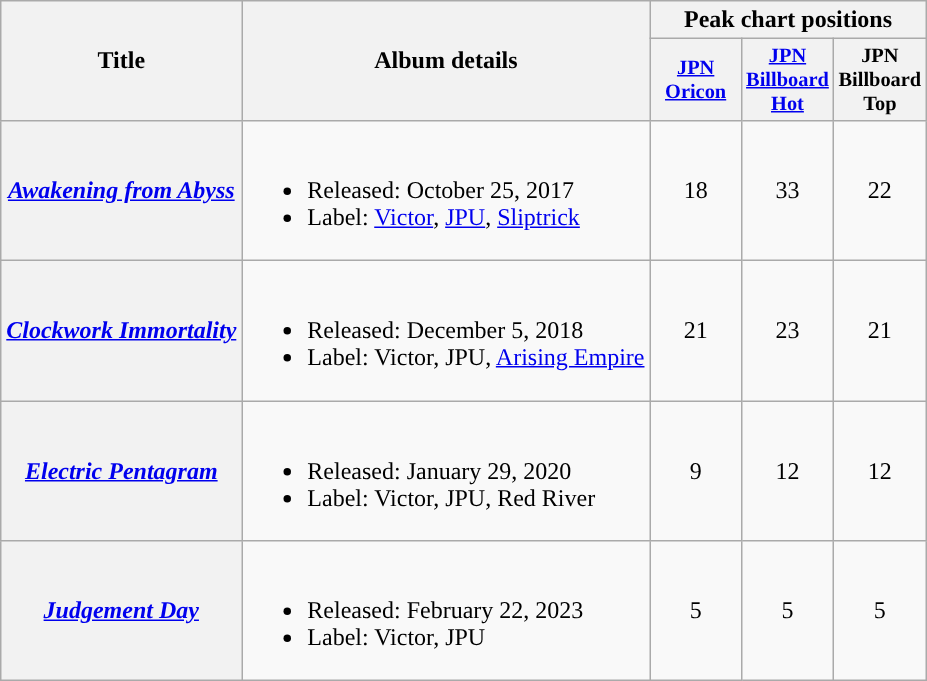<table class="wikitable plainrowheaders">
<tr>
<th scope="col" rowspan="2">Title</th>
<th scope="col" rowspan="2">Album details</th>
<th scope="col" colspan="3">Peak chart positions</th>
</tr>
<tr>
<th scope="col" style="width:4em;font-size:85%"><a href='#'>JPN<br>Oricon</a><br></th>
<th scope="col" style="width:4em;font-size:85%"><a href='#'>JPN<br>Billboard<br>Hot</a><br></th>
<th scope="col" style="width:4em;font-size:85%">JPN<br>Billboard<br>Top<br></th>
</tr>
<tr>
<th scope="row"><em><a href='#'>Awakening from Abyss</a></em></th>
<td><br><ul><li>Released: October 25, 2017</li><li>Label: <a href='#'>Victor</a>, <a href='#'>JPU</a>, <a href='#'>Sliptrick</a></li></ul></td>
<td align="center">18</td>
<td align="center">33</td>
<td align="center">22</td>
</tr>
<tr>
<th scope="row"><em><a href='#'>Clockwork Immortality</a></em></th>
<td><br><ul><li>Released: December 5, 2018</li><li>Label: Victor, JPU, <a href='#'>Arising Empire</a></li></ul></td>
<td align="center">21</td>
<td align="center">23</td>
<td align="center">21</td>
</tr>
<tr>
<th scope="row"><em><a href='#'>Electric Pentagram</a></em></th>
<td><br><ul><li>Released: January 29, 2020</li><li>Label: Victor, JPU, Red River</li></ul></td>
<td align="center">9</td>
<td align="center">12</td>
<td align="center">12</td>
</tr>
<tr>
<th scope="row"><em><a href='#'>Judgement Day</a></em></th>
<td><br><ul><li>Released: February 22, 2023</li><li>Label: Victor, JPU</li></ul></td>
<td align="center">5</td>
<td align="center">5</td>
<td align="center">5</td>
</tr>
</table>
